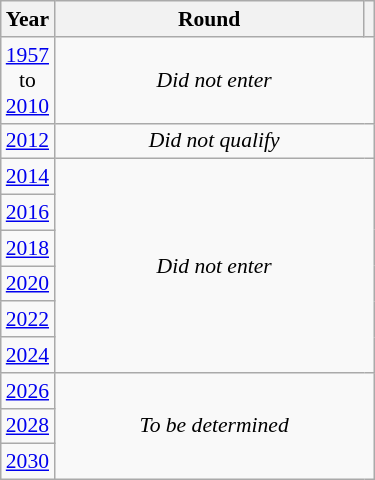<table class="wikitable" style="text-align: center; font-size:90%">
<tr>
<th>Year</th>
<th style="width:200px">Round</th>
<th></th>
</tr>
<tr>
<td><a href='#'>1957</a><br>to<br><a href='#'>2010</a></td>
<td colspan="2"><em>Did not enter</em></td>
</tr>
<tr>
<td><a href='#'>2012</a></td>
<td colspan="2"><em>Did not qualify</em></td>
</tr>
<tr>
<td><a href='#'>2014</a></td>
<td colspan="2" rowspan="6"><em>Did not enter</em></td>
</tr>
<tr>
<td><a href='#'>2016</a></td>
</tr>
<tr>
<td><a href='#'>2018</a></td>
</tr>
<tr>
<td><a href='#'>2020</a></td>
</tr>
<tr>
<td><a href='#'>2022</a></td>
</tr>
<tr>
<td><a href='#'>2024</a></td>
</tr>
<tr>
<td><a href='#'>2026</a></td>
<td colspan="2" rowspan="3"><em>To be determined</em></td>
</tr>
<tr>
<td><a href='#'>2028</a></td>
</tr>
<tr>
<td><a href='#'>2030</a></td>
</tr>
</table>
